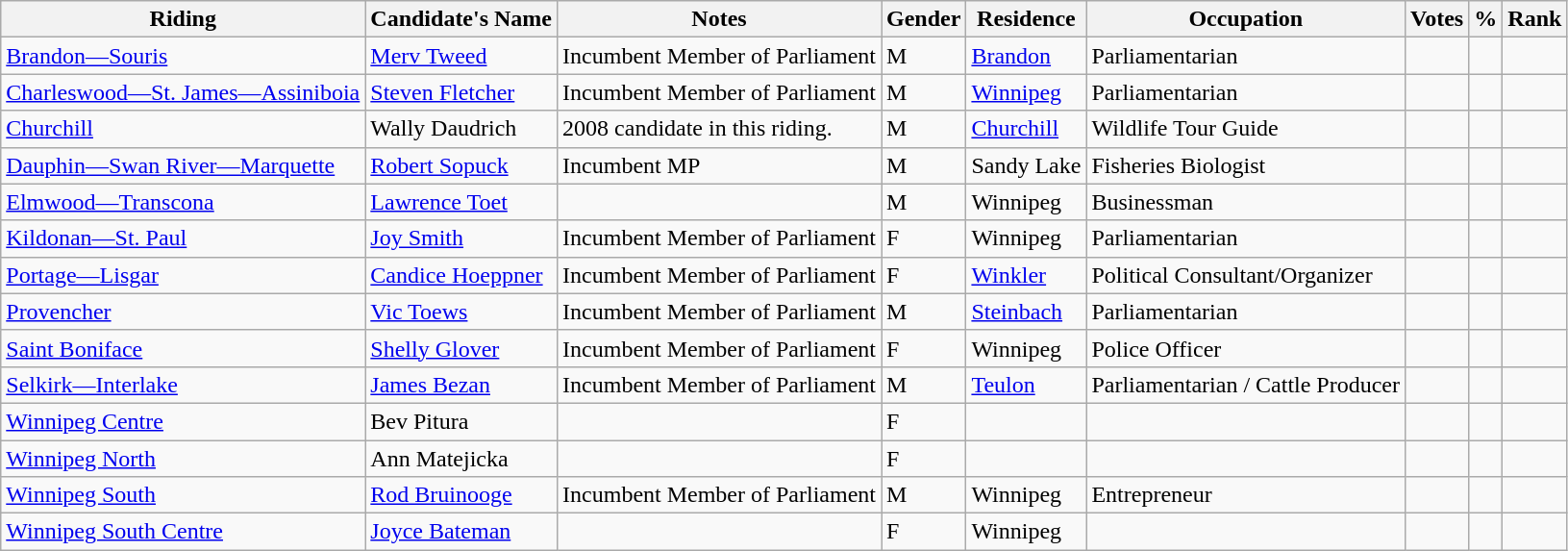<table class="wikitable sortable">
<tr>
<th>Riding<br></th>
<th>Candidate's Name</th>
<th>Notes</th>
<th>Gender</th>
<th>Residence</th>
<th>Occupation</th>
<th>Votes</th>
<th>%</th>
<th>Rank</th>
</tr>
<tr>
<td><a href='#'>Brandon—Souris</a></td>
<td><a href='#'>Merv Tweed</a></td>
<td>Incumbent Member of Parliament</td>
<td>M</td>
<td><a href='#'>Brandon</a></td>
<td>Parliamentarian</td>
<td></td>
<td></td>
<td></td>
</tr>
<tr>
<td><a href='#'>Charleswood—St. James—Assiniboia</a></td>
<td><a href='#'>Steven Fletcher</a></td>
<td>Incumbent Member of Parliament</td>
<td>M</td>
<td><a href='#'>Winnipeg</a></td>
<td>Parliamentarian</td>
<td></td>
<td></td>
<td></td>
</tr>
<tr>
<td><a href='#'>Churchill</a></td>
<td>Wally Daudrich</td>
<td>2008 candidate in this riding.</td>
<td>M</td>
<td><a href='#'>Churchill</a></td>
<td>Wildlife Tour Guide</td>
<td></td>
<td></td>
<td></td>
</tr>
<tr>
<td><a href='#'>Dauphin—Swan River—Marquette</a></td>
<td><a href='#'>Robert Sopuck</a></td>
<td>Incumbent MP</td>
<td>M</td>
<td>Sandy Lake</td>
<td>Fisheries Biologist</td>
<td></td>
<td></td>
<td></td>
</tr>
<tr>
<td><a href='#'>Elmwood—Transcona</a></td>
<td><a href='#'>Lawrence Toet</a></td>
<td></td>
<td>M</td>
<td>Winnipeg</td>
<td>Businessman</td>
<td></td>
<td></td>
<td></td>
</tr>
<tr>
<td><a href='#'>Kildonan—St. Paul</a></td>
<td><a href='#'>Joy Smith</a></td>
<td>Incumbent Member of Parliament</td>
<td>F</td>
<td>Winnipeg</td>
<td>Parliamentarian</td>
<td></td>
<td></td>
<td></td>
</tr>
<tr>
<td><a href='#'>Portage—Lisgar</a></td>
<td><a href='#'>Candice Hoeppner</a></td>
<td>Incumbent Member of Parliament</td>
<td>F</td>
<td><a href='#'>Winkler</a></td>
<td>Political Consultant/Organizer</td>
<td></td>
<td></td>
<td></td>
</tr>
<tr>
<td><a href='#'>Provencher</a></td>
<td><a href='#'>Vic Toews</a></td>
<td>Incumbent Member of Parliament</td>
<td>M</td>
<td><a href='#'>Steinbach</a></td>
<td>Parliamentarian</td>
<td></td>
<td></td>
<td></td>
</tr>
<tr>
<td><a href='#'>Saint Boniface</a></td>
<td><a href='#'>Shelly Glover</a></td>
<td>Incumbent Member of Parliament</td>
<td>F</td>
<td>Winnipeg</td>
<td>Police Officer</td>
<td></td>
<td></td>
<td></td>
</tr>
<tr>
<td><a href='#'>Selkirk—Interlake</a></td>
<td><a href='#'>James Bezan</a></td>
<td>Incumbent Member of Parliament</td>
<td>M</td>
<td><a href='#'>Teulon</a></td>
<td>Parliamentarian / Cattle Producer</td>
<td></td>
<td></td>
<td></td>
</tr>
<tr>
<td><a href='#'>Winnipeg Centre</a></td>
<td>Bev Pitura</td>
<td></td>
<td>F</td>
<td></td>
<td></td>
<td></td>
<td></td>
<td></td>
</tr>
<tr>
<td><a href='#'>Winnipeg North</a></td>
<td>Ann Matejicka</td>
<td></td>
<td>F</td>
<td></td>
<td></td>
<td></td>
<td></td>
<td></td>
</tr>
<tr>
<td><a href='#'>Winnipeg South</a></td>
<td><a href='#'>Rod Bruinooge</a></td>
<td>Incumbent Member of Parliament</td>
<td>M</td>
<td>Winnipeg</td>
<td>Entrepreneur</td>
<td></td>
<td></td>
<td></td>
</tr>
<tr>
<td><a href='#'>Winnipeg South Centre</a></td>
<td><a href='#'>Joyce Bateman</a></td>
<td></td>
<td>F</td>
<td>Winnipeg</td>
<td></td>
<td></td>
<td></td>
<td></td>
</tr>
</table>
